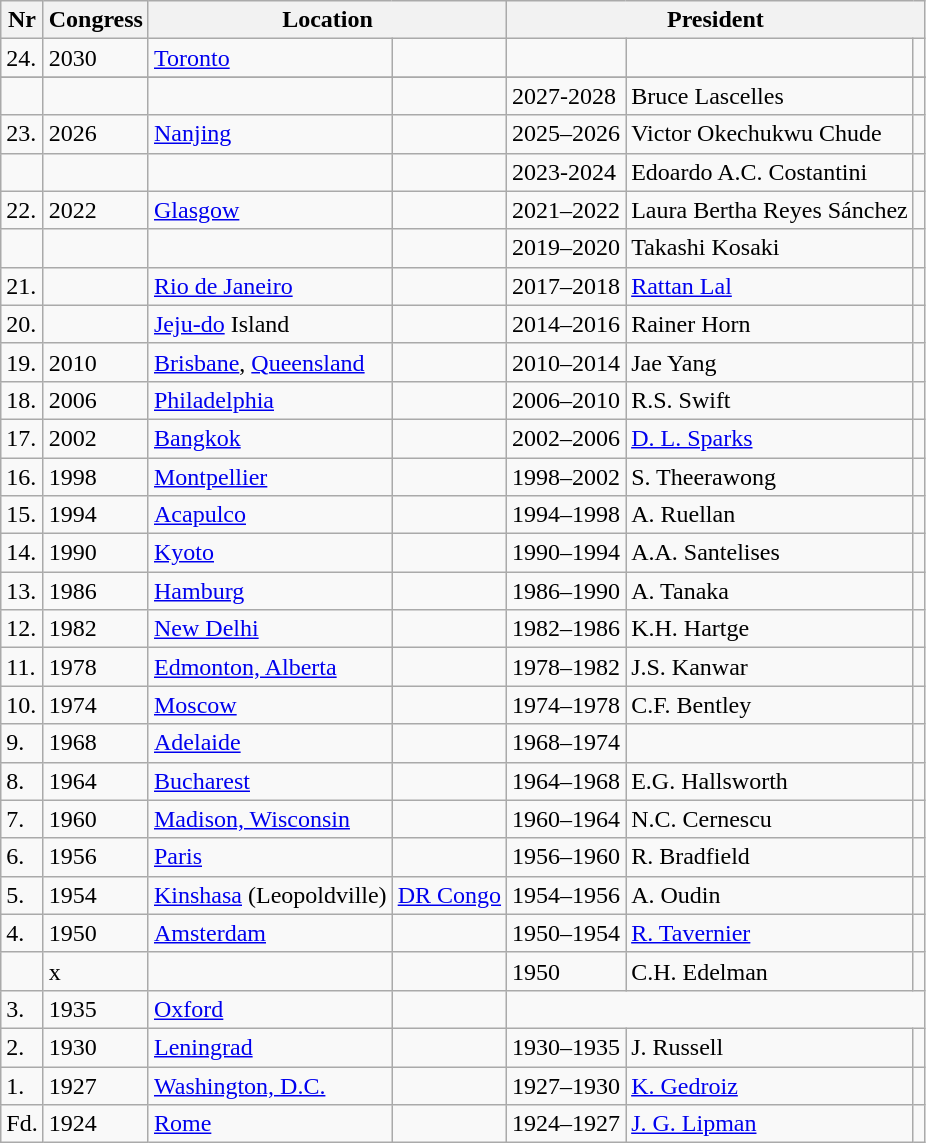<table class="wikitable">
<tr>
<th>Nr</th>
<th>Congress</th>
<th colspan="2">Location</th>
<th colspan="3">President</th>
</tr>
<tr>
<td>24.</td>
<td>2030</td>
<td><a href='#'>Toronto</a></td>
<td></td>
<td></td>
<td></td>
<td></td>
</tr>
<tr>
</tr>
<tr>
<td></td>
<td></td>
<td></td>
<td></td>
<td>2027-2028</td>
<td>Bruce Lascelles</td>
<td></td>
</tr>
<tr>
<td>23.</td>
<td>2026</td>
<td><a href='#'>Nanjing</a></td>
<td></td>
<td>2025–2026</td>
<td>Victor Okechukwu Chude</td>
<td></td>
</tr>
<tr>
<td></td>
<td></td>
<td></td>
<td></td>
<td>2023-2024</td>
<td>Edoardo A.C. Costantini</td>
<td></td>
</tr>
<tr>
<td>22.</td>
<td>2022</td>
<td><a href='#'>Glasgow</a></td>
<td></td>
<td>2021–2022</td>
<td>Laura Bertha Reyes Sánchez</td>
<td></td>
</tr>
<tr>
<td></td>
<td></td>
<td></td>
<td></td>
<td>2019–2020</td>
<td>Takashi Kosaki</td>
<td></td>
</tr>
<tr>
<td>21.</td>
<td></td>
<td><a href='#'>Rio de Janeiro</a></td>
<td></td>
<td>2017–2018</td>
<td><a href='#'>Rattan Lal</a></td>
<td></td>
</tr>
<tr>
<td>20.</td>
<td></td>
<td><a href='#'>Jeju-do</a> Island</td>
<td></td>
<td>2014–2016</td>
<td>Rainer Horn</td>
<td></td>
</tr>
<tr>
<td>19.</td>
<td>2010</td>
<td><a href='#'>Brisbane</a>, <a href='#'>Queensland</a></td>
<td></td>
<td>2010–2014</td>
<td>Jae Yang</td>
<td></td>
</tr>
<tr>
<td>18.</td>
<td>2006</td>
<td><a href='#'>Philadelphia</a></td>
<td></td>
<td>2006–2010</td>
<td>R.S. Swift</td>
<td></td>
</tr>
<tr>
<td>17.</td>
<td>2002</td>
<td><a href='#'>Bangkok</a></td>
<td></td>
<td>2002–2006</td>
<td><a href='#'>D. L. Sparks</a></td>
<td></td>
</tr>
<tr>
<td>16.</td>
<td>1998</td>
<td><a href='#'>Montpellier</a></td>
<td></td>
<td>1998–2002</td>
<td>S. Theerawong</td>
<td></td>
</tr>
<tr>
<td>15.</td>
<td>1994</td>
<td><a href='#'>Acapulco</a></td>
<td></td>
<td>1994–1998</td>
<td>A. Ruellan</td>
<td></td>
</tr>
<tr>
<td>14.</td>
<td>1990</td>
<td><a href='#'>Kyoto</a></td>
<td></td>
<td>1990–1994</td>
<td>A.A. Santelises</td>
<td></td>
</tr>
<tr>
<td>13.</td>
<td>1986</td>
<td><a href='#'>Hamburg</a></td>
<td></td>
<td>1986–1990</td>
<td>A. Tanaka</td>
<td></td>
</tr>
<tr>
<td>12.</td>
<td>1982</td>
<td><a href='#'>New Delhi</a></td>
<td></td>
<td>1982–1986</td>
<td>K.H. Hartge</td>
<td></td>
</tr>
<tr>
<td>11.</td>
<td>1978</td>
<td><a href='#'>Edmonton, Alberta</a></td>
<td></td>
<td>1978–1982</td>
<td>J.S. Kanwar</td>
<td></td>
</tr>
<tr>
<td>10.</td>
<td>1974</td>
<td><a href='#'>Moscow</a></td>
<td></td>
<td>1974–1978</td>
<td>C.F. Bentley</td>
<td></td>
</tr>
<tr>
<td>9.</td>
<td>1968</td>
<td><a href='#'>Adelaide</a></td>
<td></td>
<td>1968–1974</td>
<td></td>
<td></td>
</tr>
<tr>
<td>8.</td>
<td>1964</td>
<td><a href='#'>Bucharest</a></td>
<td></td>
<td>1964–1968</td>
<td>E.G. Hallsworth</td>
<td></td>
</tr>
<tr>
<td>7.</td>
<td>1960</td>
<td><a href='#'>Madison, Wisconsin</a></td>
<td></td>
<td>1960–1964</td>
<td>N.C. Cernescu</td>
<td></td>
</tr>
<tr>
<td>6.</td>
<td>1956</td>
<td><a href='#'>Paris</a></td>
<td></td>
<td>1956–1960</td>
<td>R. Bradfield</td>
<td></td>
</tr>
<tr>
<td>5.</td>
<td>1954</td>
<td><a href='#'>Kinshasa</a> (Leopoldville)</td>
<td> <a href='#'>DR Congo</a></td>
<td>1954–1956</td>
<td>A. Oudin</td>
<td></td>
</tr>
<tr>
<td>4.</td>
<td>1950</td>
<td><a href='#'>Amsterdam</a></td>
<td></td>
<td>1950–1954</td>
<td><a href='#'>R. Tavernier</a></td>
<td></td>
</tr>
<tr>
<td></td>
<td>x</td>
<td></td>
<td></td>
<td>1950</td>
<td>C.H. Edelman</td>
<td></td>
</tr>
<tr>
<td>3.</td>
<td>1935</td>
<td><a href='#'>Oxford</a></td>
<td></td>
</tr>
<tr>
<td>2.</td>
<td>1930</td>
<td><a href='#'>Leningrad</a></td>
<td></td>
<td>1930–1935</td>
<td>J. Russell</td>
<td></td>
</tr>
<tr>
<td>1.</td>
<td>1927</td>
<td><a href='#'>Washington, D.C.</a></td>
<td></td>
<td>1927–1930</td>
<td><a href='#'>K. Gedroiz</a></td>
<td></td>
</tr>
<tr>
<td>Fd.</td>
<td>1924</td>
<td><a href='#'>Rome</a></td>
<td></td>
<td>1924–1927</td>
<td><a href='#'>J. G. Lipman</a></td>
<td></td>
</tr>
</table>
